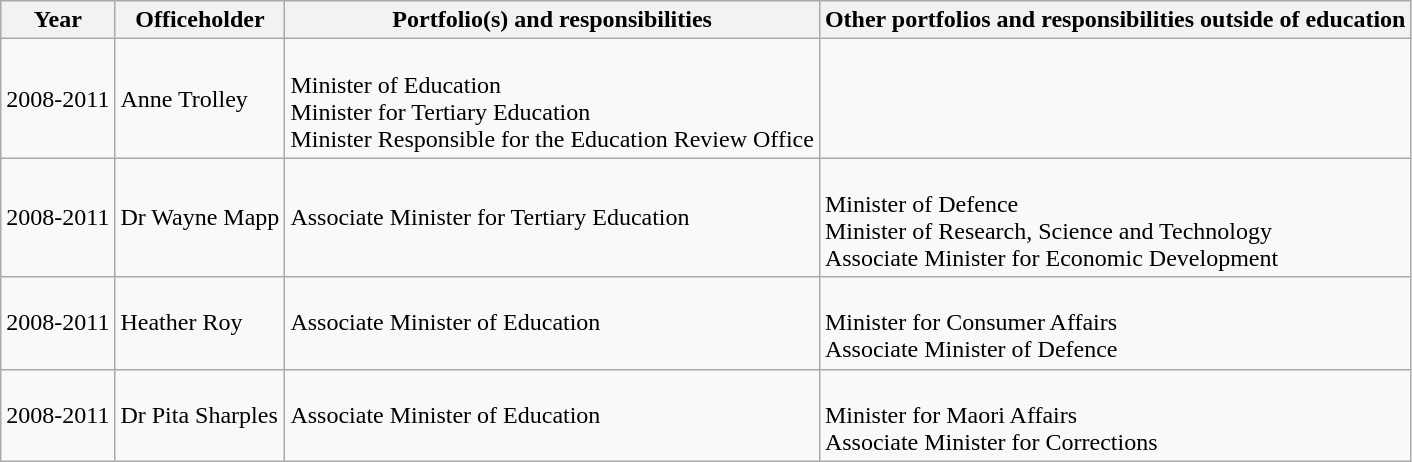<table class="wikitable">
<tr>
<th>Year</th>
<th>Officeholder</th>
<th>Portfolio(s) and responsibilities</th>
<th>Other portfolios and responsibilities outside of education</th>
</tr>
<tr>
<td>2008-2011</td>
<td>Anne Trolley</td>
<td><br>Minister of Education<br>Minister for Tertiary Education<br>Minister Responsible for the Education Review Office</td>
</tr>
<tr>
<td>2008-2011</td>
<td>Dr Wayne Mapp</td>
<td>Associate Minister for Tertiary Education</td>
<td><br>Minister of Defence<br>Minister of Research, Science and Technology<br>Associate Minister for Economic Development</td>
</tr>
<tr>
<td>2008-2011</td>
<td>Heather Roy</td>
<td>Associate Minister of Education</td>
<td><br>Minister for Consumer Affairs<br>Associate Minister of Defence</td>
</tr>
<tr>
<td>2008-2011</td>
<td>Dr Pita Sharples</td>
<td>Associate Minister of Education</td>
<td><br>Minister for Maori Affairs<br>Associate Minister for Corrections </td>
</tr>
</table>
